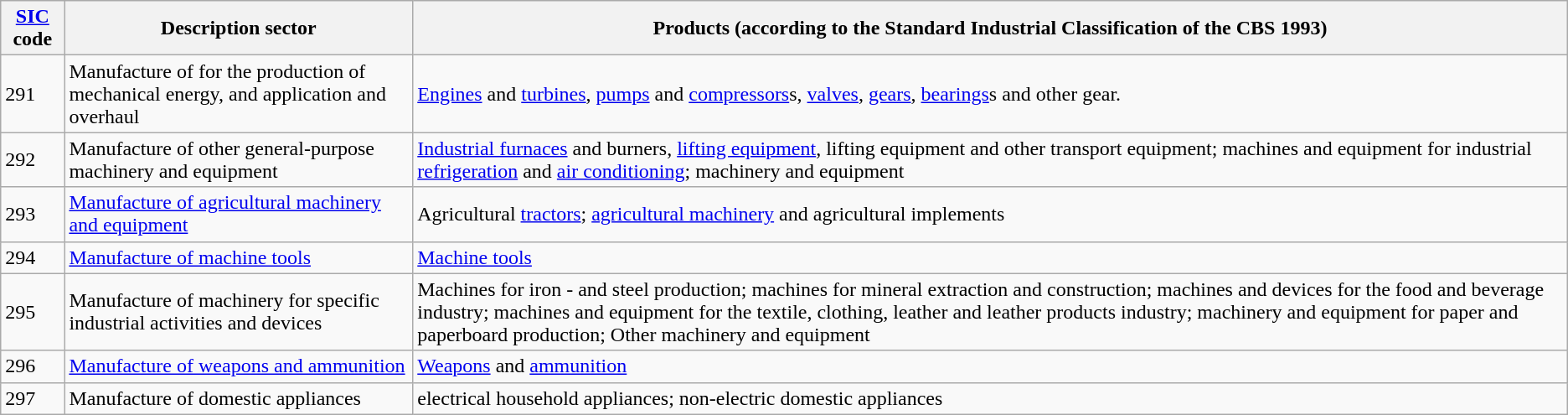<table class="wikitable">
<tr>
<th><a href='#'>SIC</a> code</th>
<th>Description sector</th>
<th>Products (according to the Standard Industrial Classification of the CBS 1993)</th>
</tr>
<tr>
<td>291</td>
<td>Manufacture of for the production of mechanical energy, and application and overhaul</td>
<td><a href='#'>Engines</a> and <a href='#'>turbines</a>, <a href='#'>pumps</a> and <a href='#'>compressors</a>s, <a href='#'>valves</a>, <a href='#'>gears</a>, <a href='#'>bearings</a>s and other gear.</td>
</tr>
<tr>
<td>292</td>
<td>Manufacture of other general-purpose machinery and equipment</td>
<td><a href='#'>Industrial furnaces</a> and burners, <a href='#'>lifting equipment</a>, lifting equipment and other transport equipment; machines and equipment for industrial <a href='#'>refrigeration</a> and <a href='#'>air conditioning</a>; machinery and equipment</td>
</tr>
<tr>
<td>293</td>
<td><a href='#'>Manufacture of agricultural machinery and equipment</a></td>
<td>Agricultural <a href='#'>tractors</a>; <a href='#'>agricultural machinery</a> and agricultural implements</td>
</tr>
<tr>
<td>294</td>
<td><a href='#'>Manufacture of machine tools</a></td>
<td><a href='#'>Machine tools</a></td>
</tr>
<tr>
<td>295</td>
<td>Manufacture of machinery for specific industrial activities and devices</td>
<td>Machines for iron - and steel production; machines for mineral extraction and construction; machines and devices for the food and beverage industry; machines and equipment for the textile, clothing, leather and leather products industry; machinery and equipment for paper and paperboard production; Other machinery and equipment</td>
</tr>
<tr>
<td>296</td>
<td><a href='#'>Manufacture of weapons and ammunition</a></td>
<td><a href='#'>Weapons</a> and <a href='#'>ammunition</a></td>
</tr>
<tr>
<td>297</td>
<td>Manufacture of domestic appliances</td>
<td>electrical household appliances; non-electric domestic appliances</td>
</tr>
</table>
